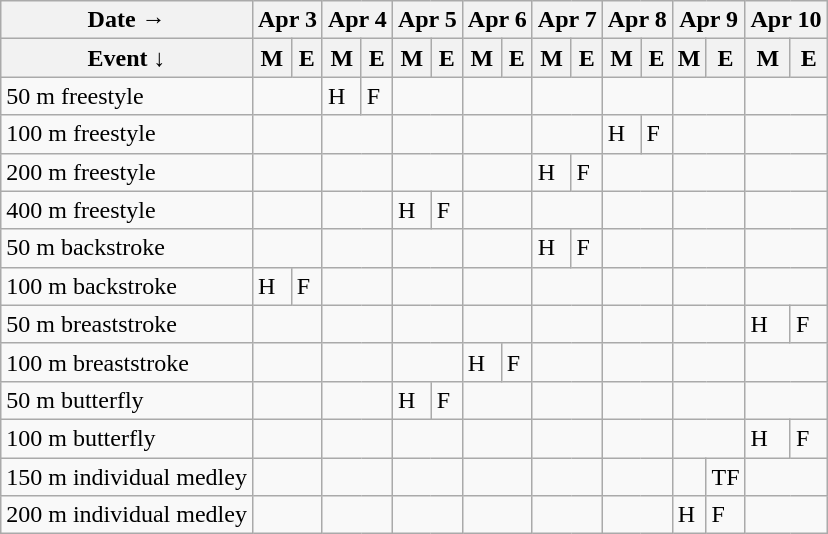<table class="wikitable swimming-schedule floatleft">
<tr>
<th>Date →</th>
<th colspan="2">Apr 3</th>
<th colspan="2">Apr 4</th>
<th colspan="2">Apr 5</th>
<th colspan="2">Apr 6</th>
<th colspan="2">Apr 7</th>
<th colspan="2">Apr 8</th>
<th colspan="2">Apr 9</th>
<th colspan="2">Apr 10</th>
</tr>
<tr>
<th>Event   ↓</th>
<th>M</th>
<th>E</th>
<th>M</th>
<th>E</th>
<th>M</th>
<th>E</th>
<th>M</th>
<th>E</th>
<th>M</th>
<th>E</th>
<th>M</th>
<th>E</th>
<th>M</th>
<th>E</th>
<th>M</th>
<th>E</th>
</tr>
<tr>
<td class="event">50 m freestyle</td>
<td colspan=2></td>
<td class="heats">H</td>
<td class="final">F</td>
<td colspan=2></td>
<td colspan=2></td>
<td colspan=2></td>
<td colspan=2></td>
<td colspan=2></td>
<td colspan=2></td>
</tr>
<tr>
<td class="event">100 m freestyle</td>
<td colspan=2></td>
<td colspan=2></td>
<td colspan=2></td>
<td colspan=2></td>
<td colspan=2></td>
<td class="heats">H</td>
<td class="final">F</td>
<td colspan=2></td>
<td colspan=2></td>
</tr>
<tr>
<td class="event">200 m freestyle</td>
<td colspan=2></td>
<td colspan=2></td>
<td colspan=2></td>
<td colspan=2></td>
<td class="heats">H</td>
<td class="final">F</td>
<td colspan=2></td>
<td colspan=2></td>
<td colspan=2></td>
</tr>
<tr>
<td class="event">400 m freestyle</td>
<td colspan=2></td>
<td colspan=2></td>
<td class="heats">H</td>
<td class="final">F</td>
<td colspan=2></td>
<td colspan=2></td>
<td colspan=2></td>
<td colspan=2></td>
<td colspan=2></td>
</tr>
<tr>
<td class="event">50 m backstroke</td>
<td colspan=2></td>
<td colspan=2></td>
<td colspan=2></td>
<td colspan=2></td>
<td class="heats">H</td>
<td class="final">F</td>
<td colspan=2></td>
<td colspan=2></td>
<td colspan=2></td>
</tr>
<tr>
<td class="event">100 m backstroke</td>
<td class="heats">H</td>
<td class="final">F</td>
<td colspan=2></td>
<td colspan=2></td>
<td colspan=2></td>
<td colspan=2></td>
<td colspan=2></td>
<td colspan=2></td>
<td colspan=2></td>
</tr>
<tr>
<td class="event">50 m breaststroke</td>
<td colspan=2></td>
<td colspan=2></td>
<td colspan=2></td>
<td colspan=2></td>
<td colspan=2></td>
<td colspan=2></td>
<td colspan=2></td>
<td class="heats">H</td>
<td class="final">F</td>
</tr>
<tr>
<td class="event">100 m breaststroke</td>
<td colspan=2></td>
<td colspan=2></td>
<td colspan=2></td>
<td class="heats">H</td>
<td class="final">F</td>
<td colspan=2></td>
<td colspan=2></td>
<td colspan=2></td>
<td colspan=2></td>
</tr>
<tr>
<td class="event">50 m butterfly</td>
<td colspan=2></td>
<td colspan=2></td>
<td class="heats">H</td>
<td class="final">F</td>
<td colspan=2></td>
<td colspan=2></td>
<td colspan=2></td>
<td colspan=2></td>
<td colspan=2></td>
</tr>
<tr>
<td class="event">100 m butterfly</td>
<td colspan=2></td>
<td colspan=2></td>
<td colspan=2></td>
<td colspan=2></td>
<td colspan=2></td>
<td colspan=2></td>
<td colspan=2></td>
<td class="heats">H</td>
<td class="final">F</td>
</tr>
<tr>
<td class="event">150 m individual medley</td>
<td colspan=2></td>
<td colspan=2></td>
<td colspan=2></td>
<td colspan=2></td>
<td colspan=2></td>
<td colspan=2></td>
<td></td>
<td class="timed-final">TF</td>
<td colspan=2></td>
</tr>
<tr>
<td class="event">200 m individual medley</td>
<td colspan=2></td>
<td colspan=2></td>
<td colspan=2></td>
<td colspan=2></td>
<td colspan=2></td>
<td colspan=2></td>
<td class="heats">H</td>
<td class="final">F</td>
<td colspan=2></td>
</tr>
</table>
